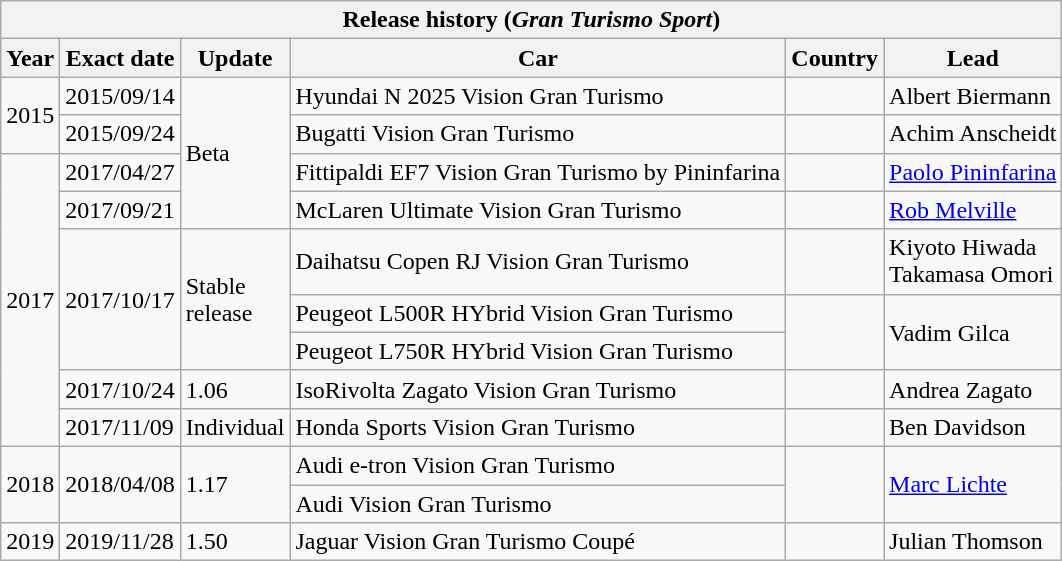<table class="wikitable sortable">
<tr>
<th colspan="6">Release history (<em>Gran Turismo Sport</em>)</th>
</tr>
<tr>
<th>Year</th>
<th>Exact date</th>
<th>Update</th>
<th>Car</th>
<th>Country</th>
<th>Lead</th>
</tr>
<tr>
<td rowspan="2">2015</td>
<td>2015/09/14</td>
<td rowspan="4">Beta</td>
<td>Hyundai N 2025 Vision Gran Turismo</td>
<td></td>
<td>Albert Biermann</td>
</tr>
<tr>
<td>2015/09/24</td>
<td>Bugatti Vision Gran Turismo</td>
<td></td>
<td>Achim Anscheidt</td>
</tr>
<tr>
<td rowspan="7">2017</td>
<td>2017/04/27</td>
<td>Fittipaldi EF7 Vision Gran Turismo by Pininfarina</td>
<td></td>
<td><a href='#'>Paolo Pininfarina</a></td>
</tr>
<tr>
<td>2017/09/21</td>
<td>McLaren Ultimate Vision Gran Turismo</td>
<td></td>
<td><a href='#'>Rob Melville</a></td>
</tr>
<tr>
<td rowspan="3">2017/10/17</td>
<td rowspan="3">Stable<br>release</td>
<td>Daihatsu Copen RJ Vision Gran Turismo</td>
<td></td>
<td>Kiyoto Hiwada<br>Takamasa Omori</td>
</tr>
<tr>
<td>Peugeot L500R HYbrid Vision Gran Turismo</td>
<td rowspan="2"></td>
<td rowspan="2">Vadim Gilca</td>
</tr>
<tr>
<td>Peugeot L750R HYbrid Vision Gran Turismo</td>
</tr>
<tr>
<td>2017/10/24</td>
<td>1.06</td>
<td>IsoRivolta Zagato Vision Gran Turismo</td>
<td></td>
<td>Andrea Zagato</td>
</tr>
<tr>
<td>2017/11/09</td>
<td>Individual</td>
<td>Honda Sports Vision Gran Turismo</td>
<td></td>
<td>Ben Davidson</td>
</tr>
<tr>
<td rowspan="2">2018</td>
<td rowspan="2">2018/04/08</td>
<td rowspan="2">1.17</td>
<td>Audi e-tron Vision Gran Turismo</td>
<td rowspan="2"></td>
<td rowspan="2"><a href='#'>Marc Lichte</a></td>
</tr>
<tr>
<td>Audi Vision Gran Turismo</td>
</tr>
<tr>
<td>2019</td>
<td>2019/11/28</td>
<td>1.50</td>
<td>Jaguar Vision Gran Turismo Coupé</td>
<td></td>
<td>Julian Thomson</td>
</tr>
</table>
